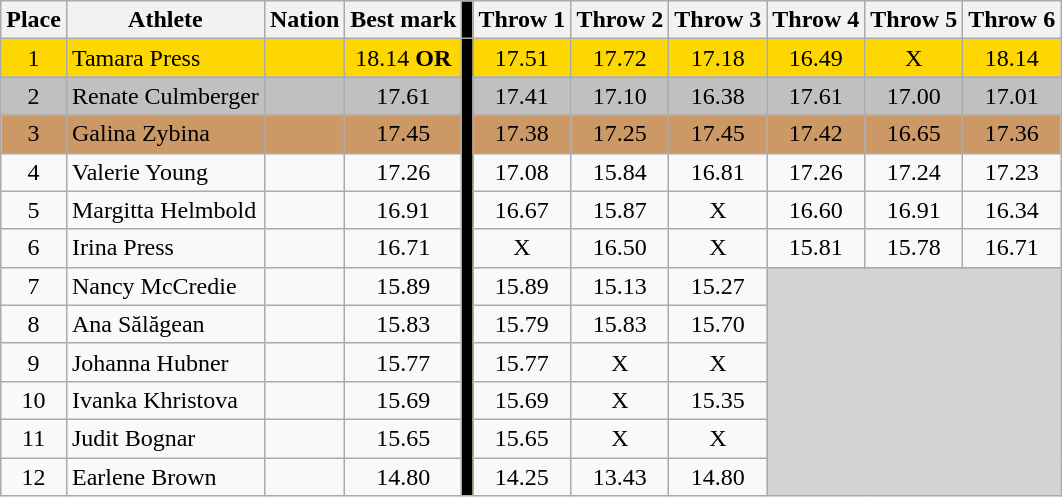<table class=wikitable>
<tr>
<th>Place</th>
<th>Athlete</th>
<th>Nation</th>
<th>Best mark</th>
<td bgcolor=black></td>
<th>Throw 1</th>
<th>Throw 2</th>
<th>Throw 3</th>
<th>Throw 4</th>
<th>Throw 5</th>
<th>Throw 6</th>
</tr>
<tr align=center bgcolor=gold>
<td>1</td>
<td align=left>Tamara Press</td>
<td align=left></td>
<td>18.14 <strong>OR</strong></td>
<td rowspan=12 bgcolor=black></td>
<td>17.51</td>
<td>17.72</td>
<td>17.18</td>
<td>16.49</td>
<td>X</td>
<td>18.14</td>
</tr>
<tr align=center bgcolor=silver>
<td>2</td>
<td align=left>Renate Culmberger</td>
<td align=left></td>
<td>17.61</td>
<td>17.41</td>
<td>17.10</td>
<td>16.38</td>
<td>17.61</td>
<td>17.00</td>
<td>17.01</td>
</tr>
<tr align=center bgcolor=cc9966>
<td>3</td>
<td align=left>Galina Zybina</td>
<td align=left></td>
<td>17.45</td>
<td>17.38</td>
<td>17.25</td>
<td>17.45</td>
<td>17.42</td>
<td>16.65</td>
<td>17.36</td>
</tr>
<tr align=center>
<td>4</td>
<td align=left>Valerie Young</td>
<td align=left></td>
<td>17.26</td>
<td>17.08</td>
<td>15.84</td>
<td>16.81</td>
<td>17.26</td>
<td>17.24</td>
<td>17.23</td>
</tr>
<tr align=center>
<td>5</td>
<td align=left>Margitta Helmbold</td>
<td align=left></td>
<td>16.91</td>
<td>16.67</td>
<td>15.87</td>
<td>X</td>
<td>16.60</td>
<td>16.91</td>
<td>16.34</td>
</tr>
<tr align=center>
<td>6</td>
<td align=left>Irina Press</td>
<td align=left></td>
<td>16.71</td>
<td>X</td>
<td>16.50</td>
<td>X</td>
<td>15.81</td>
<td>15.78</td>
<td>16.71</td>
</tr>
<tr align=center>
<td>7</td>
<td align=left>Nancy McCredie</td>
<td align=left></td>
<td>15.89</td>
<td>15.89</td>
<td>15.13</td>
<td>15.27</td>
<td colspan=3 rowspan=6 bgcolor=lightgray></td>
</tr>
<tr align=center>
<td>8</td>
<td align=left>Ana Sălăgean</td>
<td align=left></td>
<td>15.83</td>
<td>15.79</td>
<td>15.83</td>
<td>15.70</td>
</tr>
<tr align=center>
<td>9</td>
<td align=left>Johanna Hubner</td>
<td align=left></td>
<td>15.77</td>
<td>15.77</td>
<td>X</td>
<td>X</td>
</tr>
<tr align=center>
<td>10</td>
<td align=left>Ivanka Khristova</td>
<td align=left></td>
<td>15.69</td>
<td>15.69</td>
<td>X</td>
<td>15.35</td>
</tr>
<tr align=center>
<td>11</td>
<td align=left>Judit Bognar</td>
<td align=left></td>
<td>15.65</td>
<td>15.65</td>
<td>X</td>
<td>X</td>
</tr>
<tr align=center>
<td>12</td>
<td align=left>Earlene Brown</td>
<td align=left></td>
<td>14.80</td>
<td>14.25</td>
<td>13.43</td>
<td>14.80</td>
</tr>
</table>
